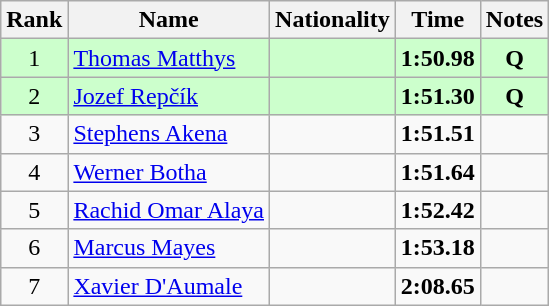<table class="wikitable sortable" style="text-align:center">
<tr>
<th>Rank</th>
<th>Name</th>
<th>Nationality</th>
<th>Time</th>
<th>Notes</th>
</tr>
<tr bgcolor=ccffcc>
<td>1</td>
<td align=left><a href='#'>Thomas Matthys</a></td>
<td align=left></td>
<td><strong>1:50.98</strong></td>
<td><strong>Q</strong></td>
</tr>
<tr bgcolor=ccffcc>
<td>2</td>
<td align=left><a href='#'>Jozef Repčík</a></td>
<td align=left></td>
<td><strong>1:51.30</strong></td>
<td><strong>Q</strong></td>
</tr>
<tr>
<td>3</td>
<td align=left><a href='#'>Stephens Akena</a></td>
<td align=left></td>
<td><strong>1:51.51</strong></td>
<td></td>
</tr>
<tr>
<td>4</td>
<td align=left><a href='#'>Werner Botha</a></td>
<td align=left></td>
<td><strong>1:51.64</strong></td>
<td></td>
</tr>
<tr>
<td>5</td>
<td align=left><a href='#'>Rachid Omar Alaya</a></td>
<td align=left></td>
<td><strong>1:52.42</strong></td>
<td></td>
</tr>
<tr>
<td>6</td>
<td align=left><a href='#'>Marcus Mayes</a></td>
<td align=left></td>
<td><strong>1:53.18</strong></td>
<td></td>
</tr>
<tr>
<td>7</td>
<td align=left><a href='#'>Xavier D'Aumale</a></td>
<td align=left></td>
<td><strong>2:08.65</strong></td>
<td></td>
</tr>
</table>
